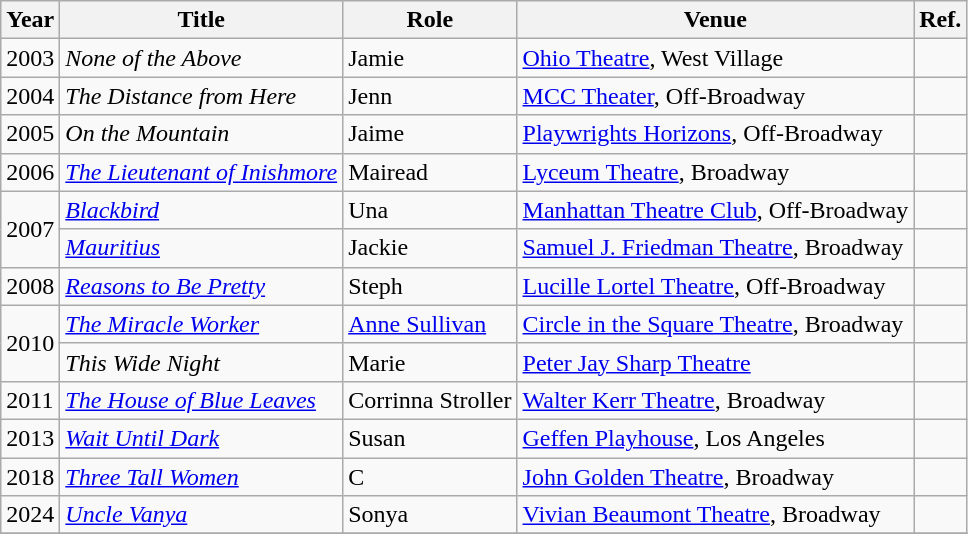<table class="wikitable">
<tr>
<th>Year</th>
<th>Title</th>
<th>Role</th>
<th>Venue</th>
<th>Ref.</th>
</tr>
<tr>
<td>2003</td>
<td><em>None of the Above</em></td>
<td>Jamie</td>
<td><a href='#'>Ohio Theatre</a>, West Village</td>
<td></td>
</tr>
<tr>
<td>2004</td>
<td><em>The Distance from Here</em></td>
<td>Jenn</td>
<td><a href='#'>MCC Theater</a>, Off-Broadway</td>
<td></td>
</tr>
<tr>
<td>2005</td>
<td><em>On the Mountain</em></td>
<td>Jaime</td>
<td><a href='#'>Playwrights Horizons</a>, Off-Broadway</td>
<td></td>
</tr>
<tr>
<td>2006</td>
<td><em><a href='#'>The Lieutenant of Inishmore</a></em></td>
<td>Mairead</td>
<td><a href='#'>Lyceum Theatre</a>, Broadway</td>
<td></td>
</tr>
<tr>
<td rowspan="2">2007</td>
<td><em><a href='#'>Blackbird</a></em></td>
<td>Una</td>
<td><a href='#'>Manhattan Theatre Club</a>, Off-Broadway</td>
<td></td>
</tr>
<tr>
<td><em><a href='#'>Mauritius</a></em></td>
<td>Jackie</td>
<td><a href='#'>Samuel J. Friedman Theatre</a>, Broadway</td>
<td></td>
</tr>
<tr>
<td>2008</td>
<td><em><a href='#'>Reasons to Be Pretty</a></em></td>
<td>Steph</td>
<td><a href='#'>Lucille Lortel Theatre</a>, Off-Broadway</td>
<td></td>
</tr>
<tr>
<td rowspan="2">2010</td>
<td><em><a href='#'>The Miracle Worker</a></em></td>
<td><a href='#'>Anne Sullivan</a></td>
<td><a href='#'>Circle in the Square Theatre</a>, Broadway</td>
<td></td>
</tr>
<tr>
<td><em>This Wide Night</em></td>
<td>Marie</td>
<td><a href='#'>Peter Jay Sharp Theatre</a></td>
<td></td>
</tr>
<tr>
<td>2011</td>
<td><em><a href='#'>The House of Blue Leaves</a></em></td>
<td>Corrinna Stroller</td>
<td><a href='#'>Walter Kerr Theatre</a>, Broadway</td>
<td></td>
</tr>
<tr>
<td>2013</td>
<td><em><a href='#'>Wait Until Dark</a></em></td>
<td>Susan</td>
<td><a href='#'>Geffen Playhouse</a>, Los Angeles</td>
<td></td>
</tr>
<tr>
<td>2018</td>
<td><em><a href='#'>Three Tall Women</a> </em></td>
<td>C</td>
<td><a href='#'>John Golden Theatre</a>, Broadway</td>
<td></td>
</tr>
<tr>
<td>2024</td>
<td><em><a href='#'>Uncle Vanya</a></em></td>
<td>Sonya</td>
<td><a href='#'>Vivian Beaumont Theatre</a>, Broadway</td>
<td></td>
</tr>
<tr>
</tr>
</table>
